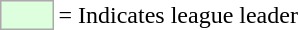<table>
<tr>
<td style="background:#DDFFDD; border:1px solid #aaa; width:2em;"></td>
<td>= Indicates league leader</td>
</tr>
</table>
